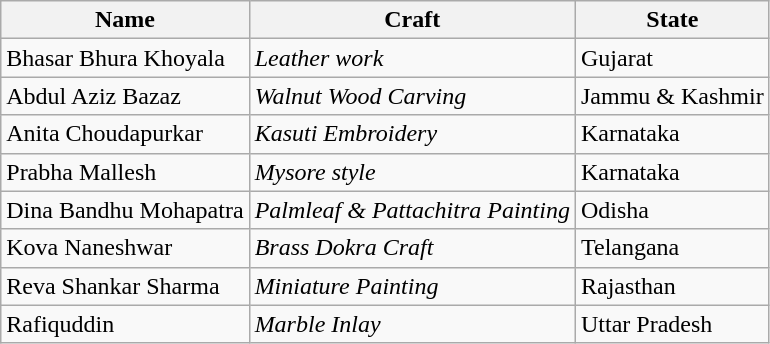<table class="wikitable sortable">
<tr>
<th>Name</th>
<th>Craft</th>
<th>State</th>
</tr>
<tr>
<td>Bhasar Bhura Khoyala</td>
<td><em>Leather work</em></td>
<td>Gujarat</td>
</tr>
<tr>
<td>Abdul Aziz Bazaz</td>
<td><em>Walnut Wood Carving</em></td>
<td>Jammu & Kashmir</td>
</tr>
<tr>
<td>Anita Choudapurkar</td>
<td><em>Kasuti Embroidery</em></td>
<td>Karnataka</td>
</tr>
<tr>
<td>Prabha Mallesh</td>
<td><em>Mysore style</em></td>
<td>Karnataka</td>
</tr>
<tr>
<td>Dina Bandhu Mohapatra</td>
<td><em>Palmleaf & Pattachitra Painting</em></td>
<td>Odisha</td>
</tr>
<tr>
<td>Kova Naneshwar</td>
<td><em>Brass Dokra Craft</em></td>
<td>Telangana</td>
</tr>
<tr>
<td>Reva Shankar Sharma</td>
<td><em>Miniature Painting</em></td>
<td>Rajasthan</td>
</tr>
<tr>
<td>Rafiquddin</td>
<td><em>Marble Inlay</em></td>
<td>Uttar Pradesh</td>
</tr>
</table>
